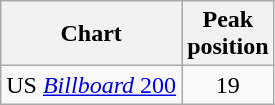<table class="wikitable sortable">
<tr>
<th>Chart</th>
<th>Peak<br>position</th>
</tr>
<tr>
<td>US <a href='#'><em>Billboard</em> 200</a></td>
<td align="center">19</td>
</tr>
</table>
